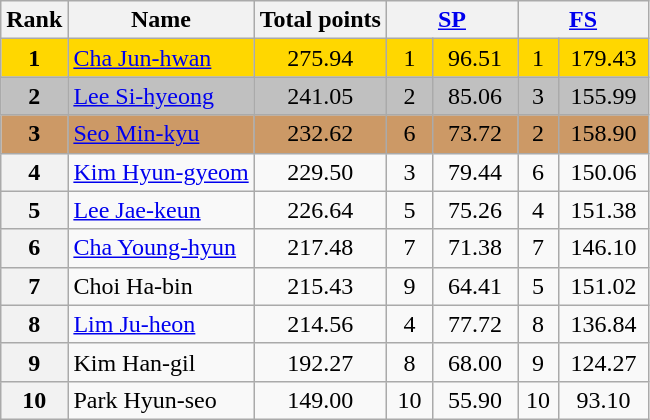<table class="wikitable sortable">
<tr>
<th>Rank</th>
<th>Name</th>
<th>Total points</th>
<th colspan="2" width="80px"><a href='#'>SP</a></th>
<th colspan="2" width="80px"><a href='#'>FS</a></th>
</tr>
<tr bgcolor="gold">
<td align="center"><strong>1</strong></td>
<td><a href='#'>Cha Jun-hwan</a></td>
<td align="center">275.94</td>
<td align="center">1</td>
<td align="center">96.51</td>
<td align="center">1</td>
<td align="center">179.43</td>
</tr>
<tr bgcolor="silver">
<td align="center"><strong>2</strong></td>
<td><a href='#'>Lee Si-hyeong</a></td>
<td align="center">241.05</td>
<td align="center">2</td>
<td align="center">85.06</td>
<td align="center">3</td>
<td align="center">155.99</td>
</tr>
<tr bgcolor="cc9966">
<td align="center"><strong>3</strong></td>
<td><a href='#'>Seo Min-kyu</a></td>
<td align="center">232.62</td>
<td align="center">6</td>
<td align="center">73.72</td>
<td align="center">2</td>
<td align="center">158.90</td>
</tr>
<tr>
<th>4</th>
<td><a href='#'>Kim Hyun-gyeom</a></td>
<td align="center">229.50</td>
<td align="center">3</td>
<td align="center">79.44</td>
<td align="center">6</td>
<td align="center">150.06</td>
</tr>
<tr>
<th>5</th>
<td><a href='#'>Lee Jae-keun</a></td>
<td align="center">226.64</td>
<td align="center">5</td>
<td align="center">75.26</td>
<td align="center">4</td>
<td align="center">151.38</td>
</tr>
<tr>
<th>6</th>
<td><a href='#'>Cha Young-hyun</a></td>
<td align="center">217.48</td>
<td align="center">7</td>
<td align="center">71.38</td>
<td align="center">7</td>
<td align="center">146.10</td>
</tr>
<tr>
<th>7</th>
<td>Choi Ha-bin</td>
<td align="center">215.43</td>
<td align="center">9</td>
<td align="center">64.41</td>
<td align="center">5</td>
<td align="center">151.02</td>
</tr>
<tr>
<th>8</th>
<td><a href='#'>Lim Ju-heon</a></td>
<td align="center">214.56</td>
<td align="center">4</td>
<td align="center">77.72</td>
<td align="center">8</td>
<td align="center">136.84</td>
</tr>
<tr>
<th>9</th>
<td>Kim Han-gil</td>
<td align="center">192.27</td>
<td align="center">8</td>
<td align="center">68.00</td>
<td align="center">9</td>
<td align="center">124.27</td>
</tr>
<tr>
<th>10</th>
<td>Park Hyun-seo</td>
<td align="center">149.00</td>
<td align="center">10</td>
<td align="center">55.90</td>
<td align="center">10</td>
<td align="center">93.10</td>
</tr>
</table>
